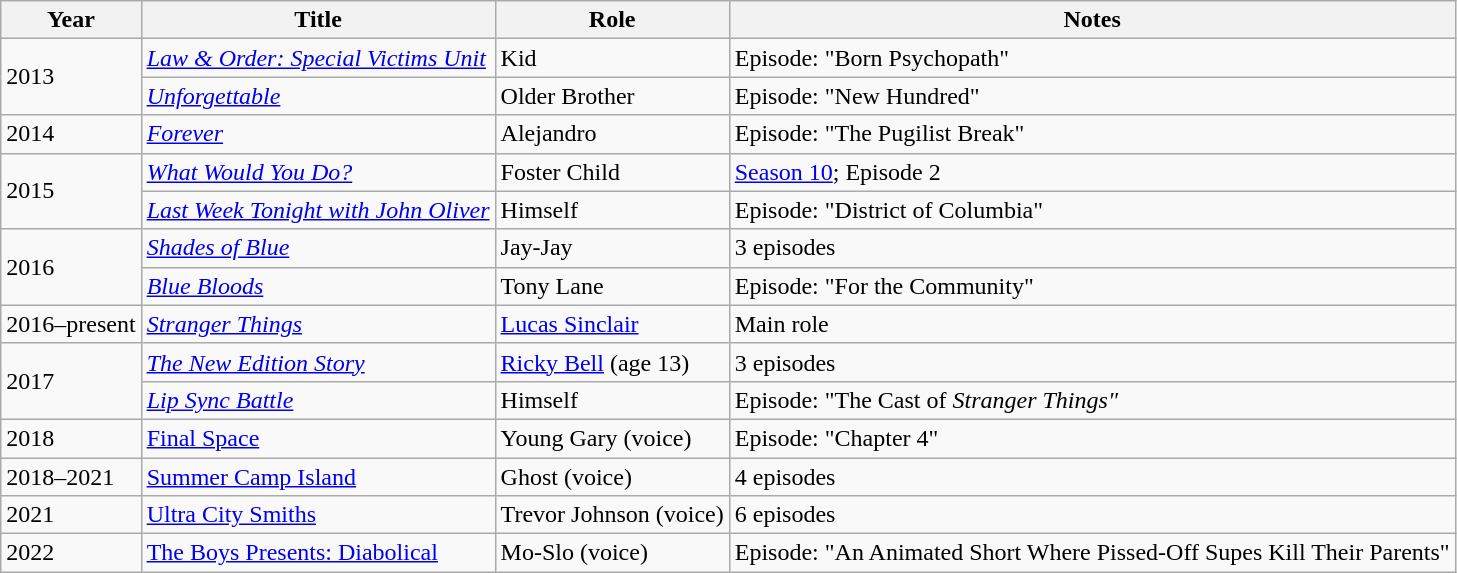<table class="wikitable sortable">
<tr>
<th>Year</th>
<th>Title</th>
<th>Role</th>
<th class="unsortable">Notes</th>
</tr>
<tr>
<td rowspan="2">2013</td>
<td><em><a href='#'>Law & Order: Special Victims Unit</a></em></td>
<td>Kid</td>
<td>Episode: "Born Psychopath"</td>
</tr>
<tr>
<td><em><a href='#'>Unforgettable</a></em></td>
<td>Older Brother</td>
<td>Episode: "New Hundred"</td>
</tr>
<tr>
<td>2014</td>
<td><em><a href='#'>Forever</a></em></td>
<td>Alejandro</td>
<td>Episode: "The Pugilist Break"</td>
</tr>
<tr>
<td rowspan="2">2015</td>
<td><em><a href='#'>What Would You Do?</a></em></td>
<td>Foster Child</td>
<td><a href='#'>Season 10</a>; Episode 2</td>
</tr>
<tr>
<td><em><a href='#'>Last Week Tonight with John Oliver</a></em></td>
<td>Himself</td>
<td>Episode: "District of Columbia"</td>
</tr>
<tr>
<td rowspan="2">2016</td>
<td><em><a href='#'>Shades of Blue</a></em></td>
<td>Jay-Jay</td>
<td>3 episodes</td>
</tr>
<tr>
<td><em><a href='#'>Blue Bloods</a></em></td>
<td>Tony Lane</td>
<td>Episode: "For the Community"</td>
</tr>
<tr>
<td>2016–present</td>
<td><em><a href='#'>Stranger Things</a></em></td>
<td><a href='#'>Lucas Sinclair</a></td>
<td>Main role</td>
</tr>
<tr>
<td rowspan="2">2017</td>
<td><em><a href='#'>The New Edition Story</a></em></td>
<td><a href='#'>Ricky Bell</a> (age 13)</td>
<td>3 episodes</td>
</tr>
<tr>
<td><em><a href='#'>Lip Sync Battle</a></em></td>
<td>Himself</td>
<td>Episode: "The Cast of <em>Stranger Things"</td>
</tr>
<tr>
<td>2018</td>
<td></em><a href='#'>Final Space</a><em></td>
<td>Young Gary (voice)</td>
<td>Episode: "Chapter 4"</td>
</tr>
<tr>
<td>2018–2021</td>
<td></em><a href='#'>Summer Camp Island</a><em></td>
<td>Ghost (voice)</td>
<td>4 episodes</td>
</tr>
<tr>
<td>2021</td>
<td></em><a href='#'>Ultra City Smiths</a><em></td>
<td>Trevor Johnson (voice)</td>
<td>6 episodes</td>
</tr>
<tr>
<td>2022</td>
<td></em><a href='#'>The Boys Presents: Diabolical</a><em></td>
<td>Mo-Slo (voice)</td>
<td>Episode: "An Animated Short Where Pissed-Off Supes Kill Their Parents"</td>
</tr>
</table>
